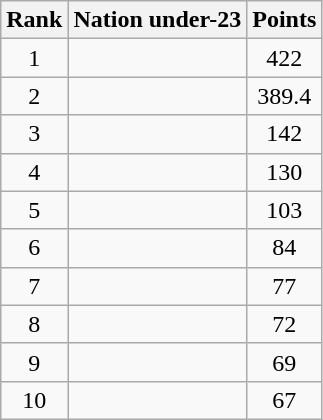<table class="wikitable sortable">
<tr>
<th>Rank</th>
<th>Nation under-23</th>
<th>Points</th>
</tr>
<tr>
<td align=center>1</td>
<td></td>
<td align=center>422</td>
</tr>
<tr>
<td align=center>2</td>
<td></td>
<td align=center>389.4</td>
</tr>
<tr>
<td align=center>3</td>
<td></td>
<td align=center>142</td>
</tr>
<tr>
<td align=center>4</td>
<td></td>
<td align=center>130</td>
</tr>
<tr>
<td align=center>5</td>
<td></td>
<td align=center>103</td>
</tr>
<tr>
<td align=center>6</td>
<td></td>
<td align=center>84</td>
</tr>
<tr>
<td align=center>7</td>
<td></td>
<td align=center>77</td>
</tr>
<tr>
<td align=center>8</td>
<td></td>
<td align=center>72</td>
</tr>
<tr>
<td align=center>9</td>
<td></td>
<td align=center>69</td>
</tr>
<tr>
<td align=center>10</td>
<td></td>
<td align=center>67</td>
</tr>
</table>
